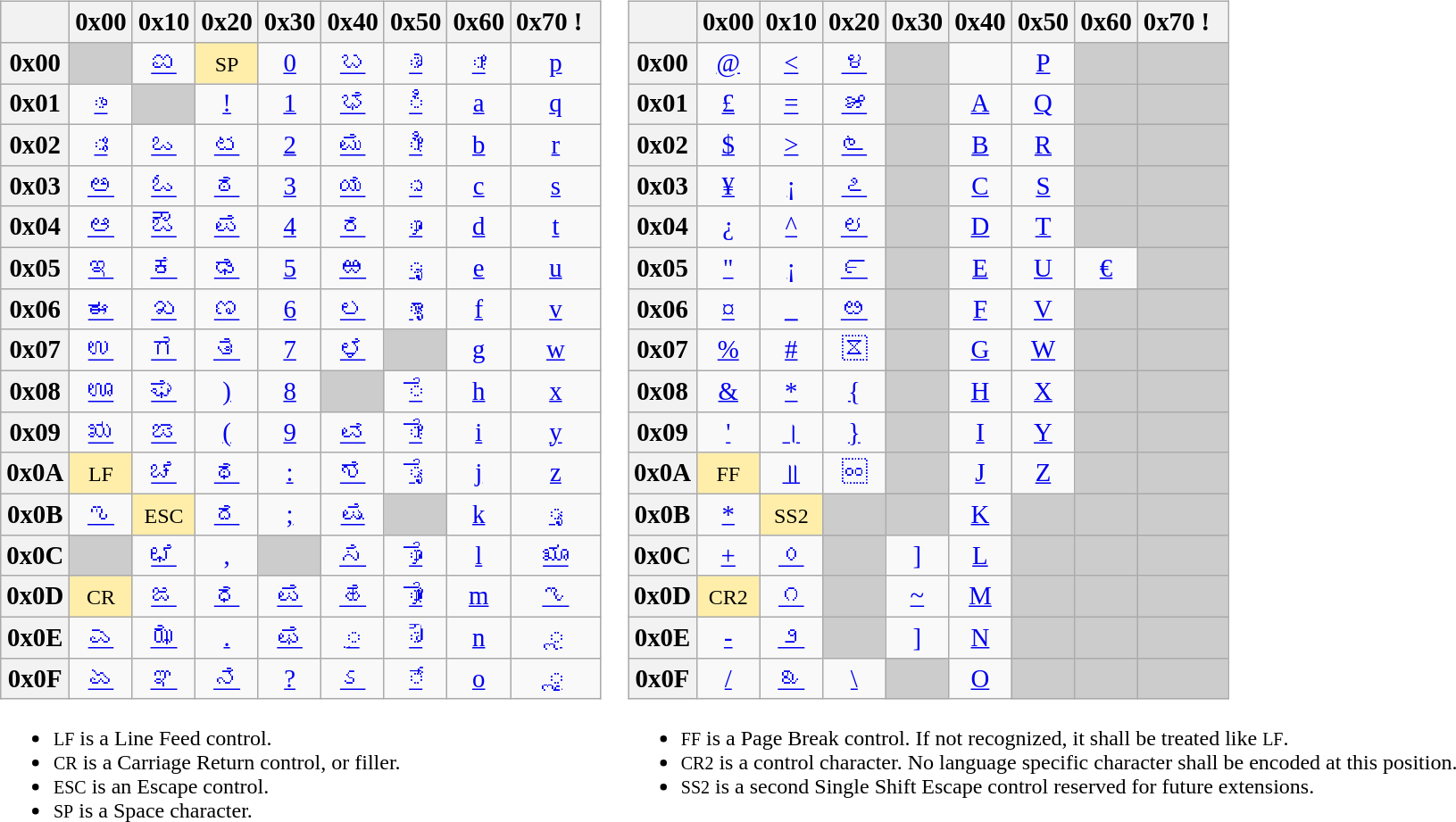<table border="0" cellspacing="0" cellpadding="0">
<tr style="vertical-align:top">
<td><br><table class="wikitable" style="text-align:center;font-size:120%;line-height:normal">
<tr>
<th> </th>
<th scope="col">0x00</th>
<th scope="col">0x10</th>
<th scope="col">0x20</th>
<th scope="col">0x30</th>
<th scope="col">0x40</th>
<th scope="col">0x50</th>
<th scope="col">0x60</th>
<th scope="col">0x70 !  </th>
</tr>
<tr>
<th scope="row">0x00</th>
<td style="background:#CCC"> </td>
<td title="Kannada letter ai"><a href='#'>ಐ</a></td>
<td style="background:#FEA"><small>SP</small></td>
<td><a href='#'>0</a></td>
<td title="Kannada letter ba"><a href='#'>ಬ</a></td>
<td title="Kannada vowel sign aa"><a href='#'>ಾ</a></td>
<td title="Kannada length mark"><a href='#'>ೕ</a></td>
<td><a href='#'>p</a></td>
</tr>
<tr>
<th scope="row">0x01</th>
<td title="Kannada sign anusvara"><a href='#'>ಂ</a></td>
<td style="background:#CCC"> </td>
<td><a href='#'>!</a></td>
<td><a href='#'>1</a></td>
<td title="Kannada letter bha"><a href='#'>ಭ</a></td>
<td><a href='#'>ಿ</a></td>
<td><a href='#'>a</a></td>
<td><a href='#'>q</a></td>
</tr>
<tr>
<th scope="row">0x02</th>
<td title="Kannada sign visarga"><a href='#'>ಃ</a></td>
<td title="Kannada letter o"><a href='#'>ಒ</a></td>
<td title="Kannada letter tta"><a href='#'>ಟ</a></td>
<td><a href='#'>2</a></td>
<td title="Kannada letter ma"><a href='#'>ಮ</a></td>
<td title="Kannada vowel sign ii"><a href='#'>ೀ</a></td>
<td><a href='#'>b</a></td>
<td><a href='#'>r</a></td>
</tr>
<tr>
<th scope="row">0x03</th>
<td title="Kannada letter a"><a href='#'>ಅ</a></td>
<td title="Kannada letter oo"><a href='#'>ಓ</a></td>
<td title="Kannada letter ttha"><a href='#'>ಠ</a></td>
<td><a href='#'>3</a></td>
<td title="Kannada letter ya"><a href='#'>ಯ</a></td>
<td title="Kannada vowel sign u"><a href='#'>ು</a></td>
<td><a href='#'>c</a></td>
<td><a href='#'>s</a></td>
</tr>
<tr>
<th scope="row">0x04</th>
<td title="Kannada letter aa"><a href='#'>ಆ</a></td>
<td title="Kannada letter au"><a href='#'>ಔ</a></td>
<td title="Kannada letter pa"><a href='#'>ಪ</a></td>
<td><a href='#'>4</a></td>
<td title="Kannada letter ra"><a href='#'>ರ</a></td>
<td title="Kannada vowel sign uu"><a href='#'>ೂ</a></td>
<td><a href='#'>d</a></td>
<td><a href='#'>t</a></td>
</tr>
<tr>
<th scope="row">0x05</th>
<td title="Kannada letter i"><a href='#'>ಇ</a></td>
<td title="Kannada letter ka"><a href='#'>ಕ</a></td>
<td title="Kannada letter ddha"><a href='#'>ಢ</a></td>
<td><a href='#'>5</a></td>
<td title="Kannada letter rra"><a href='#'>ಱ</a></td>
<td title="Kannada vowel sign vocalic r"><a href='#'>ೃ</a></td>
<td><a href='#'>e</a></td>
<td><a href='#'>u</a></td>
</tr>
<tr>
<th scope="row">0x06</th>
<td title="Kannada letter ii"><a href='#'>ಈ</a></td>
<td title="Kannada letter kha"><a href='#'>ಖ</a></td>
<td title="Kannada letter nna"><a href='#'>ಣ</a></td>
<td><a href='#'>6</a></td>
<td title="Kannada letter la"><a href='#'>ಲ</a></td>
<td title="Kannada vowel sign vocalic rr"><a href='#'>ೄ</a></td>
<td><a href='#'>f</a></td>
<td><a href='#'>v</a></td>
</tr>
<tr>
<th scope="row">0x07</th>
<td title="Kannada letter u"><a href='#'>ಉ</a></td>
<td title="Kannada letter ga"><a href='#'>ಗ</a></td>
<td title="Kannada letter ta"><a href='#'>ತ</a></td>
<td><a href='#'>7</a></td>
<td title="Kannada letter lla"><a href='#'>ಳ</a></td>
<td style="background:#CCC"> </td>
<td><a href='#'>g</a></td>
<td><a href='#'>w</a></td>
</tr>
<tr>
<th scope="row">0x08</th>
<td title="Kannada letter uu"><a href='#'>ಊ</a></td>
<td title="Kannada letter gha"><a href='#'>ಘ</a></td>
<td><a href='#'>)</a></td>
<td><a href='#'>8</a></td>
<td style="background:#CCC"> </td>
<td><a href='#'>ೆ</a></td>
<td><a href='#'>h</a></td>
<td><a href='#'>x</a></td>
</tr>
<tr>
<th scope="row">0x09</th>
<td title="Kannada letter vocalic r"><a href='#'>ಋ</a></td>
<td title="Kannada letter nga"><a href='#'>ಙ</a></td>
<td><a href='#'>(</a></td>
<td><a href='#'>9</a></td>
<td title="Kannada letter va"><a href='#'>ವ</a></td>
<td title="Kannada vowel sign ee"><a href='#'>ೇ</a></td>
<td><a href='#'>i</a></td>
<td><a href='#'>y</a></td>
</tr>
<tr>
<th scope="row">0x0A</th>
<td style="background:#FEA"><small>LF</small></td>
<td title="Kannada letter ca"><a href='#'>ಚ</a></td>
<td title="Kannada letter tha"><a href='#'>ಥ</a></td>
<td title="colon"><a href='#'>:</a></td>
<td title="Kannada letter sha"><a href='#'>ಶ</a></td>
<td title="Kannada vowel sign ai"><a href='#'>ೈ</a></td>
<td><a href='#'>j</a></td>
<td><a href='#'>z</a></td>
</tr>
<tr>
<th scope="row">0x0B</th>
<td title="Kannada letter vocalic l"><a href='#'>ಌ</a></td>
<td style="background:#FEA"><small>ESC</small></td>
<td title="Kannada letter da"><a href='#'>ದ</a></td>
<td><a href='#'>;</a></td>
<td title="Kannada letter ssa"><a href='#'>ಷ</a></td>
<td style="background:#CCC"> </td>
<td><a href='#'>k</a></td>
<td title="Kannada ai length mark"><a href='#'>ೖ</a></td>
</tr>
<tr>
<th scope="row">0x0C</th>
<td style="background:#CCC"> </td>
<td title="Kannada letter cha"><a href='#'>ಛ</a></td>
<td><a href='#'>,</a></td>
<td style="background:#CCC"> </td>
<td title="Kannada letter sa"><a href='#'>ಸ</a></td>
<td title="Kannada vowel sign o"><a href='#'>ೊ</a></td>
<td><a href='#'>l</a></td>
<td title="Kannada letter vocalic rr"><a href='#'>ೠ</a></td>
</tr>
<tr>
<th scope="row">0x0D</th>
<td style="background:#FEA"><small>CR</small></td>
<td title="Kannada letter ja"><a href='#'>ಜ</a></td>
<td title="Kannada letter dha"><a href='#'>ಧ</a></td>
<td title="Kannada letter pa"><a href='#'>ಪ</a></td>
<td title="Kannada letter ha"><a href='#'>ಹ</a></td>
<td title="Kannada vowel sign oo"><a href='#'>ೋ</a></td>
<td><a href='#'>m</a></td>
<td title="Kannada letter vocalic ll"><a href='#'>ೡ</a></td>
</tr>
<tr>
<th scope="row">0x0E</th>
<td title="Kannada letter e"><a href='#'>ಎ</a></td>
<td title="Kannada letter jha"><a href='#'>ಝ</a></td>
<td title="full stop"><a href='#'>.</a></td>
<td title="Kannada letter pha"><a href='#'>ಫ</a></td>
<td><a href='#'>&#xcbc;</a></td>
<td><a href='#'>ೌ</a></td>
<td><a href='#'>n</a></td>
<td><a href='#'>ೢ</a></td>
</tr>
<tr>
<th scope="row">0x0F</th>
<td title="Kannada letter ee"><a href='#'>ಏ</a></td>
<td title="Kannada letter nya"><a href='#'>ಞ</a></td>
<td title="Kannada letter na"><a href='#'>ನ</a></td>
<td><a href='#'>?</a></td>
<td title="Kannada sign avagraha"><a href='#'>ಽ</a></td>
<td><a href='#'>&#xccd;</a></td>
<td><a href='#'>o</a></td>
<td><a href='#'>ೣ</a></td>
</tr>
</table>
<ul><li><small>LF</small> is a Line Feed control.</li><li><small>CR</small> is a Carriage Return control, or filler.</li><li><small>ESC</small> is an Escape control.</li><li><small>SP</small> is a Space character.</li></ul></td>
<td><br><table class="wikitable" style="text-align:center;font-size:120%;line-height:normal">
<tr>
<th> </th>
<th scope="col">0x00</th>
<th scope="col">0x10</th>
<th scope="col">0x20</th>
<th scope="col">0x30</th>
<th scope="col">0x40</th>
<th scope="col">0x50</th>
<th scope="col">0x60</th>
<th scope="col">0x70 !  </th>
</tr>
<tr>
<th scope="row">0x00</th>
<td><a href='#'>@</a></td>
<td title="less-than sign"><a href='#'><</a></td>
<td><a href='#'>೪</a></td>
<td style="background:#CCC"> </td>
<td title="vertical bar"><a href='#'></a></td>
<td><a href='#'>P</a></td>
<td style="background:#CCC"> </td>
<td style="background:#CCC"> </td>
</tr>
<tr>
<th scope="row">0x01</th>
<td><a href='#'>£</a></td>
<td><a href='#'>=</a></td>
<td><a href='#'>೫</a></td>
<td style="background:#CCC"> </td>
<td><a href='#'>A</a></td>
<td><a href='#'>Q</a></td>
<td style="background:#CCC"> </td>
<td style="background:#CCC"> </td>
</tr>
<tr>
<th scope="row">0x02</th>
<td><a href='#'>$</a></td>
<td title="greater-than sign"><a href='#'>></a></td>
<td><a href='#'>೬</a></td>
<td style="background:#CCC"> </td>
<td><a href='#'>B</a></td>
<td><a href='#'>R</a></td>
<td style="background:#CCC"> </td>
<td style="background:#CCC"> </td>
</tr>
<tr>
<th scope="row">0x03</th>
<td><a href='#'>¥</a></td>
<td><a href='#'>¡</a></td>
<td><a href='#'>೭</a></td>
<td style="background:#CCC"> </td>
<td><a href='#'>C</a></td>
<td><a href='#'>S</a></td>
<td style="background:#CCC"> </td>
<td style="background:#CCC"> </td>
</tr>
<tr>
<th scope="row">0x04</th>
<td><a href='#'>¿</a></td>
<td><a href='#'>^</a></td>
<td><a href='#'>೮</a></td>
<td style="background:#CCC"> </td>
<td><a href='#'>D</a></td>
<td><a href='#'>T</a></td>
<td style="background:#CCC"> </td>
<td style="background:#CCC"> </td>
</tr>
<tr>
<th scope="row">0x05</th>
<td><a href='#'>"</a></td>
<td><a href='#'>¡</a></td>
<td><a href='#'>೯</a></td>
<td style="background:#CCC"> </td>
<td><a href='#'>E</a></td>
<td><a href='#'>U</a></td>
<td title="euro symbol"><a href='#'>€</a></td>
<td style="background:#CCC"> </td>
</tr>
<tr>
<th scope="row">0x06</th>
<td><a href='#'>¤</a></td>
<td title="underscore"><a href='#'>_</a></td>
<td title="Kannada letter fa"><a href='#'>ೞ</a></td>
<td style="background:#CCC"> </td>
<td><a href='#'>F</a></td>
<td><a href='#'>V</a></td>
<td style="background:#CCC"> </td>
<td style="background:#CCC"> </td>
</tr>
<tr>
<th scope="row">0x07</th>
<td><a href='#'>%</a></td>
<td><a href='#'>#</a></td>
<td title="Kannada sign jihvamuliya"><a href='#'>ೱ</a></td>
<td style="background:#CCC"> </td>
<td><a href='#'>G</a></td>
<td><a href='#'>W</a></td>
<td style="background:#CCC"> </td>
<td style="background:#CCC"> </td>
</tr>
<tr>
<th scope="row">0x08</th>
<td><a href='#'>&</a></td>
<td><a href='#'>*</a></td>
<td title="opening curly bracket"><a href='#'>{</a></td>
<td style="background:#CCC"> </td>
<td><a href='#'>H</a></td>
<td><a href='#'>X</a></td>
<td style="background:#CCC"> </td>
<td style="background:#CCC"> </td>
</tr>
<tr>
<th scope="row">0x09</th>
<td><a href='#'>'</a></td>
<td><a href='#'>।</a></td>
<td title="closing curly bracket"><a href='#'>}</a></td>
<td style="background:#CCC"> </td>
<td><a href='#'>I</a></td>
<td><a href='#'>Y</a></td>
<td style="background:#CCC"> </td>
<td style="background:#CCC"> </td>
</tr>
<tr>
<th scope="row">0x0A</th>
<td style="background:#FEA"><small>FF</small></td>
<td><a href='#'>॥</a></td>
<td title="Kannada sign upadhmaniya"><a href='#'>ೲ</a></td>
<td style="background:#CCC"> </td>
<td><a href='#'>J</a></td>
<td><a href='#'>Z</a></td>
<td style="background:#CCC"> </td>
<td style="background:#CCC"> </td>
</tr>
<tr>
<th scope="row">0x0B</th>
<td><a href='#'>*</a></td>
<td style="background:#FEA"><small>SS2</small></td>
<td style="background:#CCC"> </td>
<td style="background:#CCC"> </td>
<td><a href='#'>K</a></td>
<td style="background:#CCC"> </td>
<td style="background:#CCC"> </td>
<td style="background:#CCC"> </td>
</tr>
<tr>
<th scope="row">0x0C</th>
<td><a href='#'>+</a></td>
<td><a href='#'>೦</a></td>
<td style="background:#CCC"> </td>
<td title="opening square bracket"><a href='#'>&#93;</a></td>
<td><a href='#'>L</a></td>
<td style="background:#CCC"> </td>
<td style="background:#CCC"> </td>
<td style="background:#CCC"> </td>
</tr>
<tr>
<th scope="row">0x0D</th>
<td style="background:#FEA"><small>CR2</small></td>
<td><a href='#'>೧</a></td>
<td style="background:#CCC"> </td>
<td><a href='#'>~</a></td>
<td><a href='#'>M</a></td>
<td style="background:#CCC"> </td>
<td style="background:#CCC"> </td>
<td style="background:#CCC"> </td>
</tr>
<tr>
<th scope="row">0x0E</th>
<td><a href='#'>-</a></td>
<td><a href='#'>೨</a></td>
<td style="background:#CCC"> </td>
<td title="closing square bracket"><a href='#'>&#93;</a></td>
<td><a href='#'>N</a></td>
<td style="background:#CCC"> </td>
<td style="background:#CCC"> </td>
<td style="background:#CCC"> </td>
</tr>
<tr>
<th scope="row">0x0F</th>
<td><a href='#'>/</a></td>
<td><a href='#'>೩</a></td>
<td><a href='#'>\</a></td>
<td style="background:#CCC"> </td>
<td><a href='#'>O</a></td>
<td style="background:#CCC"> </td>
<td style="background:#CCC"> </td>
<td style="background:#CCC"> </td>
</tr>
</table>
<ul><li><small>FF</small> is a Page Break control. If not recognized, it shall be treated like <small>LF</small>.</li><li><small>CR2</small> is a control character. No language specific character shall be encoded at this position.</li><li><small>SS2</small> is a second Single Shift Escape control reserved for future extensions.</li></ul></td>
</tr>
</table>
